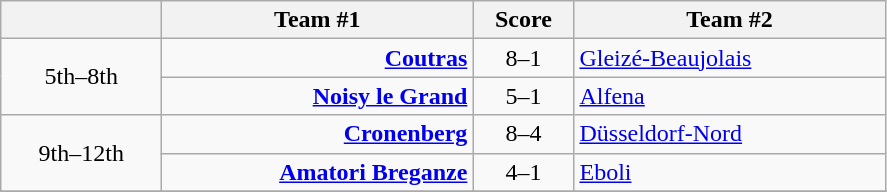<table class=wikitable style="text-align:center">
<tr>
<th width=100></th>
<th width=200>Team #1</th>
<th width=60>Score</th>
<th width=200>Team #2</th>
</tr>
<tr>
<td rowspan=2>5th–8th</td>
<td align=right><strong><a href='#'>Coutras</a></strong> </td>
<td align=center>8–1</td>
<td align=left> <a href='#'>Gleizé-Beaujolais</a></td>
</tr>
<tr>
<td align=right><strong><a href='#'>Noisy le Grand</a></strong> </td>
<td align=center>5–1</td>
<td align=left> <a href='#'>Alfena</a></td>
</tr>
<tr>
<td rowspan=2>9th–12th</td>
<td align=right><strong><a href='#'>Cronenberg</a></strong> </td>
<td align=center>8–4</td>
<td align=left> <a href='#'>Düsseldorf-Nord</a></td>
</tr>
<tr>
<td align=right><strong><a href='#'>Amatori Breganze</a></strong> </td>
<td align=center>4–1</td>
<td align=left> <a href='#'>Eboli</a></td>
</tr>
<tr>
</tr>
</table>
